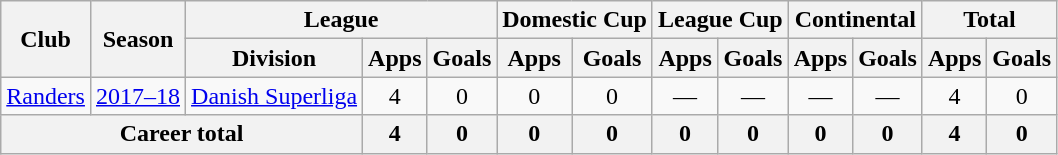<table class="wikitable" style="text-align: center;">
<tr>
<th rowspan="2">Club</th>
<th rowspan="2">Season</th>
<th colspan="3">League</th>
<th colspan="2">Domestic Cup</th>
<th colspan="2">League Cup</th>
<th colspan="2">Continental</th>
<th colspan="2">Total</th>
</tr>
<tr>
<th>Division</th>
<th>Apps</th>
<th>Goals</th>
<th>Apps</th>
<th>Goals</th>
<th>Apps</th>
<th>Goals</th>
<th>Apps</th>
<th>Goals</th>
<th>Apps</th>
<th>Goals</th>
</tr>
<tr>
<td rowspan="1"><a href='#'>Randers</a></td>
<td><a href='#'>2017–18</a></td>
<td><a href='#'>Danish Superliga</a></td>
<td>4</td>
<td>0</td>
<td>0</td>
<td>0</td>
<td>—</td>
<td>—</td>
<td>—</td>
<td>—</td>
<td>4</td>
<td>0</td>
</tr>
<tr>
<th colspan="3">Career total</th>
<th>4</th>
<th>0</th>
<th>0</th>
<th>0</th>
<th>0</th>
<th>0</th>
<th>0</th>
<th>0</th>
<th>4</th>
<th>0</th>
</tr>
</table>
